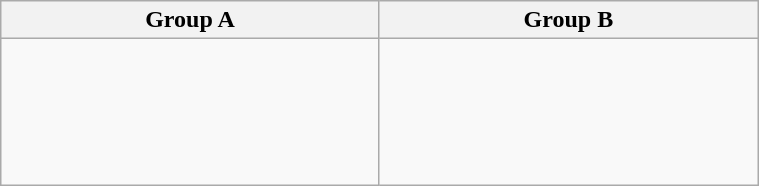<table class="wikitable" width=40%>
<tr>
<th width=25%>Group A</th>
<th width=25%>Group B</th>
</tr>
<tr>
<td><br><br>
<br>
<br>
<br>
</td>
<td><br><br>
<br>
<br>
<br>
</td>
</tr>
</table>
